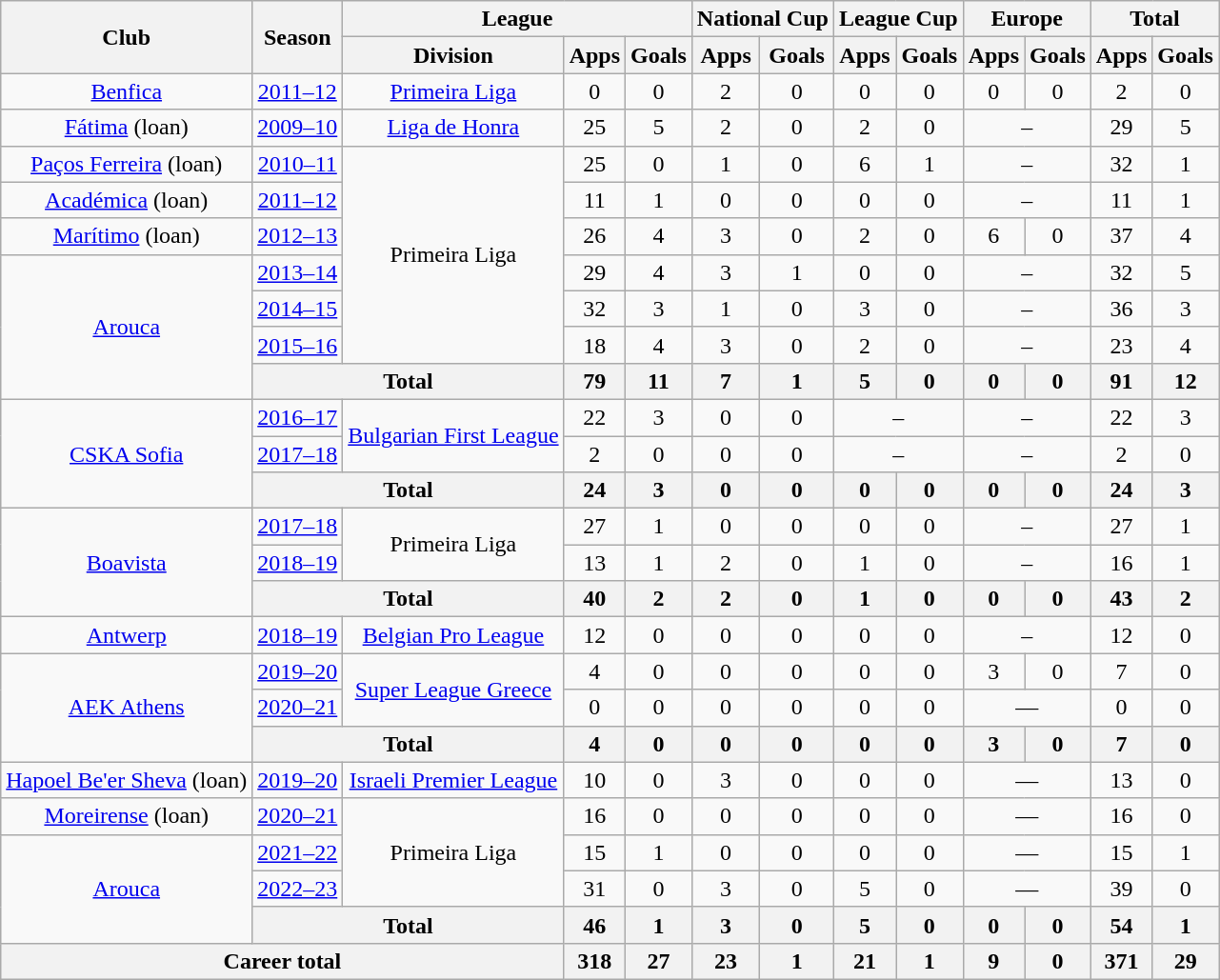<table class="wikitable" style="text-align:center">
<tr>
<th rowspan="2">Club</th>
<th rowspan="2">Season</th>
<th colspan="3">League</th>
<th colspan="2">National Cup</th>
<th colspan="2">League Cup</th>
<th colspan="2">Europe</th>
<th colspan="2">Total</th>
</tr>
<tr>
<th>Division</th>
<th>Apps</th>
<th>Goals</th>
<th>Apps</th>
<th>Goals</th>
<th>Apps</th>
<th>Goals</th>
<th>Apps</th>
<th>Goals</th>
<th>Apps</th>
<th>Goals</th>
</tr>
<tr>
<td><a href='#'>Benfica</a></td>
<td><a href='#'>2011–12</a></td>
<td><a href='#'>Primeira Liga</a></td>
<td>0</td>
<td>0</td>
<td>2</td>
<td>0</td>
<td>0</td>
<td>0</td>
<td>0</td>
<td>0</td>
<td>2</td>
<td>0</td>
</tr>
<tr>
<td><a href='#'>Fátima</a> (loan)</td>
<td><a href='#'>2009–10</a></td>
<td><a href='#'>Liga de Honra</a></td>
<td>25</td>
<td>5</td>
<td>2</td>
<td>0</td>
<td>2</td>
<td>0</td>
<td colspan="2">–</td>
<td>29</td>
<td>5</td>
</tr>
<tr>
<td><a href='#'>Paços Ferreira</a> (loan)</td>
<td><a href='#'>2010–11</a></td>
<td rowspan="6">Primeira Liga</td>
<td>25</td>
<td>0</td>
<td>1</td>
<td>0</td>
<td>6</td>
<td>1</td>
<td colspan="2">–</td>
<td>32</td>
<td>1</td>
</tr>
<tr>
<td><a href='#'>Académica</a> (loan)</td>
<td><a href='#'>2011–12</a></td>
<td>11</td>
<td>1</td>
<td>0</td>
<td>0</td>
<td>0</td>
<td>0</td>
<td colspan="2">–</td>
<td>11</td>
<td>1</td>
</tr>
<tr>
<td><a href='#'>Marítimo</a> (loan)</td>
<td><a href='#'>2012–13</a></td>
<td>26</td>
<td>4</td>
<td>3</td>
<td>0</td>
<td>2</td>
<td>0</td>
<td>6</td>
<td>0</td>
<td>37</td>
<td>4</td>
</tr>
<tr>
<td rowspan="4"><a href='#'>Arouca</a></td>
<td><a href='#'>2013–14</a></td>
<td>29</td>
<td>4</td>
<td>3</td>
<td>1</td>
<td>0</td>
<td>0</td>
<td colspan="2">–</td>
<td>32</td>
<td>5</td>
</tr>
<tr>
<td><a href='#'>2014–15</a></td>
<td>32</td>
<td>3</td>
<td>1</td>
<td>0</td>
<td>3</td>
<td>0</td>
<td colspan="2">–</td>
<td>36</td>
<td>3</td>
</tr>
<tr>
<td><a href='#'>2015–16</a></td>
<td>18</td>
<td>4</td>
<td>3</td>
<td>0</td>
<td>2</td>
<td>0</td>
<td colspan="2">–</td>
<td>23</td>
<td>4</td>
</tr>
<tr>
<th colspan="2">Total</th>
<th>79</th>
<th>11</th>
<th>7</th>
<th>1</th>
<th>5</th>
<th>0</th>
<th>0</th>
<th>0</th>
<th>91</th>
<th>12</th>
</tr>
<tr>
<td rowspan="3"><a href='#'>CSKA Sofia</a></td>
<td><a href='#'>2016–17</a></td>
<td rowspan="2"><a href='#'>Bulgarian First League</a></td>
<td>22</td>
<td>3</td>
<td>0</td>
<td>0</td>
<td colspan="2">–</td>
<td colspan="2">–</td>
<td>22</td>
<td>3</td>
</tr>
<tr>
<td><a href='#'>2017–18</a></td>
<td>2</td>
<td>0</td>
<td>0</td>
<td>0</td>
<td colspan="2">–</td>
<td colspan="2">–</td>
<td>2</td>
<td>0</td>
</tr>
<tr>
<th colspan="2">Total</th>
<th>24</th>
<th>3</th>
<th>0</th>
<th>0</th>
<th>0</th>
<th>0</th>
<th>0</th>
<th>0</th>
<th>24</th>
<th>3</th>
</tr>
<tr>
<td rowspan="3"><a href='#'>Boavista</a></td>
<td><a href='#'>2017–18</a></td>
<td rowspan="2">Primeira Liga</td>
<td>27</td>
<td>1</td>
<td>0</td>
<td>0</td>
<td>0</td>
<td>0</td>
<td colspan="2">–</td>
<td>27</td>
<td>1</td>
</tr>
<tr>
<td><a href='#'>2018–19</a></td>
<td>13</td>
<td>1</td>
<td>2</td>
<td>0</td>
<td>1</td>
<td>0</td>
<td colspan="2">–</td>
<td>16</td>
<td>1</td>
</tr>
<tr>
<th colspan="2">Total</th>
<th>40</th>
<th>2</th>
<th>2</th>
<th>0</th>
<th>1</th>
<th>0</th>
<th>0</th>
<th>0</th>
<th>43</th>
<th>2</th>
</tr>
<tr>
<td><a href='#'>Antwerp</a></td>
<td><a href='#'>2018–19</a></td>
<td><a href='#'>Belgian Pro League</a></td>
<td>12</td>
<td>0</td>
<td>0</td>
<td>0</td>
<td>0</td>
<td>0</td>
<td colspan="2">–</td>
<td>12</td>
<td>0</td>
</tr>
<tr>
<td rowspan="3"><a href='#'>AEK Athens</a></td>
<td><a href='#'>2019–20</a></td>
<td rowspan="2"><a href='#'>Super League Greece</a></td>
<td>4</td>
<td>0</td>
<td>0</td>
<td>0</td>
<td>0</td>
<td>0</td>
<td>3</td>
<td>0</td>
<td>7</td>
<td>0</td>
</tr>
<tr>
<td><a href='#'>2020–21</a></td>
<td>0</td>
<td>0</td>
<td>0</td>
<td>0</td>
<td>0</td>
<td>0</td>
<td colspan="2">—</td>
<td>0</td>
<td>0</td>
</tr>
<tr>
<th colspan="2">Total</th>
<th>4</th>
<th>0</th>
<th>0</th>
<th>0</th>
<th>0</th>
<th>0</th>
<th>3</th>
<th>0</th>
<th>7</th>
<th>0</th>
</tr>
<tr>
<td><a href='#'>Hapoel Be'er Sheva</a> (loan)</td>
<td><a href='#'>2019–20</a></td>
<td><a href='#'>Israeli Premier League</a></td>
<td>10</td>
<td>0</td>
<td>3</td>
<td>0</td>
<td>0</td>
<td>0</td>
<td colspan="2">—</td>
<td>13</td>
<td>0</td>
</tr>
<tr>
<td><a href='#'>Moreirense</a> (loan)</td>
<td><a href='#'>2020–21</a></td>
<td rowspan="3">Primeira Liga</td>
<td>16</td>
<td>0</td>
<td>0</td>
<td>0</td>
<td>0</td>
<td>0</td>
<td colspan="2">—</td>
<td>16</td>
<td>0</td>
</tr>
<tr>
<td rowspan="3"><a href='#'>Arouca</a></td>
<td><a href='#'>2021–22</a></td>
<td>15</td>
<td>1</td>
<td>0</td>
<td>0</td>
<td>0</td>
<td>0</td>
<td colspan="2">—</td>
<td>15</td>
<td>1</td>
</tr>
<tr>
<td><a href='#'>2022–23</a></td>
<td>31</td>
<td>0</td>
<td>3</td>
<td>0</td>
<td>5</td>
<td>0</td>
<td colspan="2">—</td>
<td>39</td>
<td>0</td>
</tr>
<tr>
<th colspan="2">Total</th>
<th>46</th>
<th>1</th>
<th>3</th>
<th>0</th>
<th>5</th>
<th>0</th>
<th>0</th>
<th>0</th>
<th>54</th>
<th>1</th>
</tr>
<tr>
<th colspan="3">Career total</th>
<th>318</th>
<th>27</th>
<th>23</th>
<th>1</th>
<th>21</th>
<th>1</th>
<th>9</th>
<th>0</th>
<th>371</th>
<th>29</th>
</tr>
</table>
